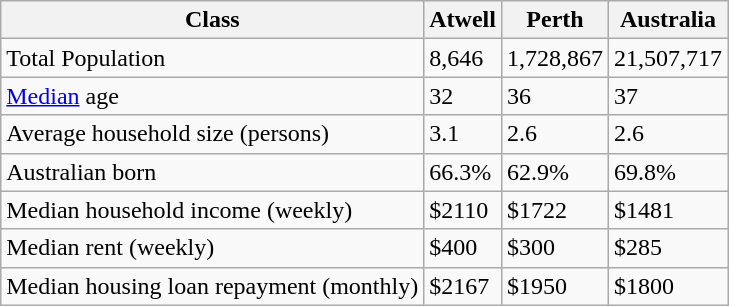<table class="wikitable">
<tr>
<th>Class</th>
<th>Atwell</th>
<th>Perth</th>
<th>Australia</th>
</tr>
<tr>
<td>Total Population</td>
<td>8,646</td>
<td>1,728,867</td>
<td>21,507,717</td>
</tr>
<tr>
<td><a href='#'>Median</a> age</td>
<td>32</td>
<td>36</td>
<td>37</td>
</tr>
<tr>
<td>Average household size (persons)</td>
<td>3.1</td>
<td>2.6</td>
<td>2.6</td>
</tr>
<tr>
<td>Australian born</td>
<td>66.3%</td>
<td>62.9%</td>
<td>69.8%</td>
</tr>
<tr>
<td>Median household income (weekly)</td>
<td>$2110</td>
<td>$1722</td>
<td>$1481</td>
</tr>
<tr>
<td>Median rent (weekly)</td>
<td>$400</td>
<td>$300</td>
<td>$285</td>
</tr>
<tr>
<td>Median housing loan repayment (monthly)</td>
<td>$2167</td>
<td>$1950</td>
<td>$1800</td>
</tr>
</table>
